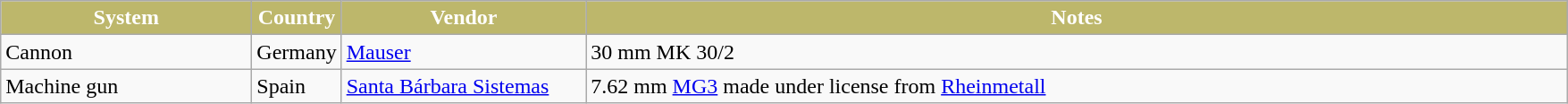<table class="wikitable">
<tr>
<th style="width:180px; px; background:#bdb76b; color:White;"><strong>System</strong></th>
<th style="width:25px; px; background:#bdb76b; color:White;"><strong>Country</strong></th>
<th style="width:175px; px; background:#bdb76b; color:White;"><strong>Vendor</strong></th>
<th style="width:725px; px; background:#bdb76b; color:White;"><strong>Notes</strong></th>
</tr>
<tr>
<td>Cannon</td>
<td>Germany</td>
<td><a href='#'>Mauser</a></td>
<td>30 mm MK 30/2</td>
</tr>
<tr>
<td>Machine gun</td>
<td>Spain</td>
<td><a href='#'>Santa Bárbara Sistemas</a></td>
<td>7.62 mm <a href='#'>MG3</a> made under license from <a href='#'>Rheinmetall</a></td>
</tr>
</table>
